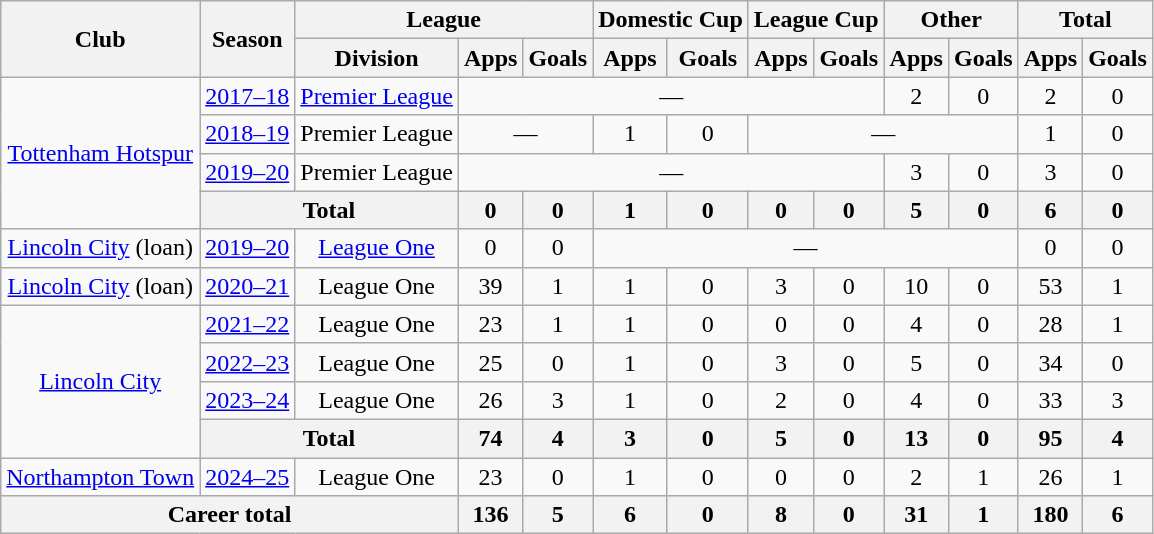<table class="wikitable" style="text-align:center">
<tr>
<th rowspan="2">Club</th>
<th rowspan="2">Season</th>
<th colspan="3">League</th>
<th colspan="2">Domestic Cup</th>
<th colspan="2">League Cup</th>
<th colspan="2">Other</th>
<th colspan="2">Total</th>
</tr>
<tr>
<th>Division</th>
<th>Apps</th>
<th>Goals</th>
<th>Apps</th>
<th>Goals</th>
<th>Apps</th>
<th>Goals</th>
<th>Apps</th>
<th>Goals</th>
<th>Apps</th>
<th>Goals</th>
</tr>
<tr>
<td rowspan="4"><a href='#'>Tottenham Hotspur</a></td>
<td><a href='#'>2017–18</a></td>
<td><a href='#'>Premier League</a></td>
<td colspan="6">—</td>
<td>2</td>
<td>0</td>
<td>2</td>
<td>0</td>
</tr>
<tr>
<td><a href='#'>2018–19</a></td>
<td>Premier League</td>
<td colspan="2">—</td>
<td>1</td>
<td>0</td>
<td colspan="4">—</td>
<td>1</td>
<td>0</td>
</tr>
<tr>
<td><a href='#'>2019–20</a></td>
<td>Premier League</td>
<td colspan="6">—</td>
<td>3</td>
<td>0</td>
<td>3</td>
<td>0</td>
</tr>
<tr>
<th colspan="2">Total</th>
<th>0</th>
<th>0</th>
<th>1</th>
<th>0</th>
<th>0</th>
<th>0</th>
<th>5</th>
<th>0</th>
<th>6</th>
<th>0</th>
</tr>
<tr>
<td><a href='#'>Lincoln City</a> (loan)</td>
<td><a href='#'>2019–20</a></td>
<td><a href='#'>League One</a></td>
<td>0</td>
<td>0</td>
<td colspan="6">—</td>
<td>0</td>
<td>0</td>
</tr>
<tr>
<td><a href='#'>Lincoln City</a> (loan)</td>
<td><a href='#'>2020–21</a></td>
<td>League One</td>
<td>39</td>
<td>1</td>
<td>1</td>
<td>0</td>
<td>3</td>
<td>0</td>
<td>10</td>
<td>0</td>
<td>53</td>
<td>1</td>
</tr>
<tr>
<td rowspan="4"><a href='#'>Lincoln City</a></td>
<td><a href='#'>2021–22</a></td>
<td>League One</td>
<td>23</td>
<td>1</td>
<td>1</td>
<td>0</td>
<td>0</td>
<td>0</td>
<td>4</td>
<td>0</td>
<td>28</td>
<td>1</td>
</tr>
<tr>
<td><a href='#'>2022–23</a></td>
<td>League One</td>
<td>25</td>
<td>0</td>
<td>1</td>
<td>0</td>
<td>3</td>
<td>0</td>
<td>5</td>
<td>0</td>
<td>34</td>
<td>0</td>
</tr>
<tr>
<td><a href='#'>2023–24</a></td>
<td>League One</td>
<td>26</td>
<td>3</td>
<td>1</td>
<td>0</td>
<td>2</td>
<td>0</td>
<td>4</td>
<td>0</td>
<td>33</td>
<td>3</td>
</tr>
<tr>
<th colspan="2">Total</th>
<th>74</th>
<th>4</th>
<th>3</th>
<th>0</th>
<th>5</th>
<th>0</th>
<th>13</th>
<th>0</th>
<th>95</th>
<th>4</th>
</tr>
<tr>
<td><a href='#'>Northampton Town</a></td>
<td><a href='#'>2024–25</a></td>
<td>League One</td>
<td>23</td>
<td>0</td>
<td>1</td>
<td>0</td>
<td>0</td>
<td>0</td>
<td>2</td>
<td>1</td>
<td>26</td>
<td>1</td>
</tr>
<tr>
<th colspan="3">Career total</th>
<th>136</th>
<th>5</th>
<th>6</th>
<th>0</th>
<th>8</th>
<th>0</th>
<th>31</th>
<th>1</th>
<th>180</th>
<th>6</th>
</tr>
</table>
